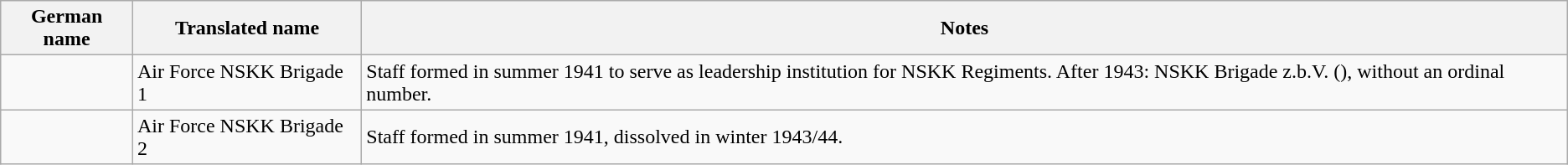<table class="wikitable">
<tr>
<th>German name</th>
<th>Translated name</th>
<th>Notes</th>
</tr>
<tr>
<td></td>
<td>Air Force NSKK Brigade 1</td>
<td>Staff formed in summer 1941 to serve as leadership institution for NSKK Regiments. After 1943: NSKK Brigade z.b.V. (), without an ordinal number.</td>
</tr>
<tr>
<td></td>
<td>Air Force NSKK Brigade 2</td>
<td>Staff formed in summer 1941, dissolved in winter 1943/44.</td>
</tr>
</table>
